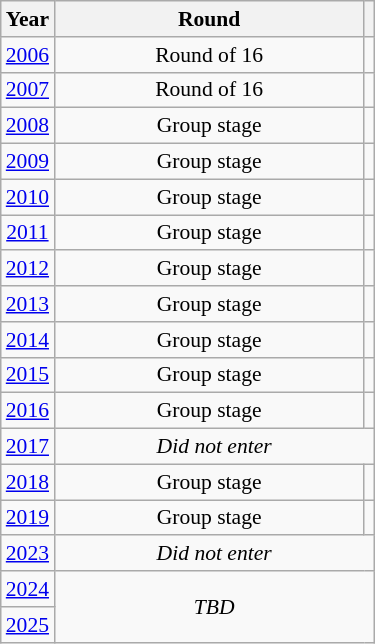<table class="wikitable" style="text-align: center; font-size:90%">
<tr>
<th>Year</th>
<th style="width:200px">Round</th>
<th></th>
</tr>
<tr>
<td><a href='#'>2006</a></td>
<td>Round of 16</td>
<td></td>
</tr>
<tr>
<td><a href='#'>2007</a></td>
<td>Round of 16</td>
<td></td>
</tr>
<tr>
<td><a href='#'>2008</a></td>
<td>Group stage</td>
<td></td>
</tr>
<tr>
<td><a href='#'>2009</a></td>
<td>Group stage</td>
<td></td>
</tr>
<tr>
<td><a href='#'>2010</a></td>
<td>Group stage</td>
<td></td>
</tr>
<tr>
<td><a href='#'>2011</a></td>
<td>Group stage</td>
<td></td>
</tr>
<tr>
<td><a href='#'>2012</a></td>
<td>Group stage</td>
<td></td>
</tr>
<tr>
<td><a href='#'>2013</a></td>
<td>Group stage</td>
<td></td>
</tr>
<tr>
<td><a href='#'>2014</a></td>
<td>Group stage</td>
<td></td>
</tr>
<tr>
<td><a href='#'>2015</a></td>
<td>Group stage</td>
<td></td>
</tr>
<tr>
<td><a href='#'>2016</a></td>
<td>Group stage</td>
<td></td>
</tr>
<tr>
<td><a href='#'>2017</a></td>
<td colspan="2"><em>Did not enter</em></td>
</tr>
<tr>
<td><a href='#'>2018</a></td>
<td>Group stage</td>
<td></td>
</tr>
<tr>
<td><a href='#'>2019</a></td>
<td>Group stage</td>
<td></td>
</tr>
<tr>
<td><a href='#'>2023</a></td>
<td colspan="2"><em>Did not enter</em></td>
</tr>
<tr>
<td><a href='#'>2024</a></td>
<td colspan="2" rowspan="2"><em>TBD</em></td>
</tr>
<tr>
<td><a href='#'>2025</a></td>
</tr>
</table>
